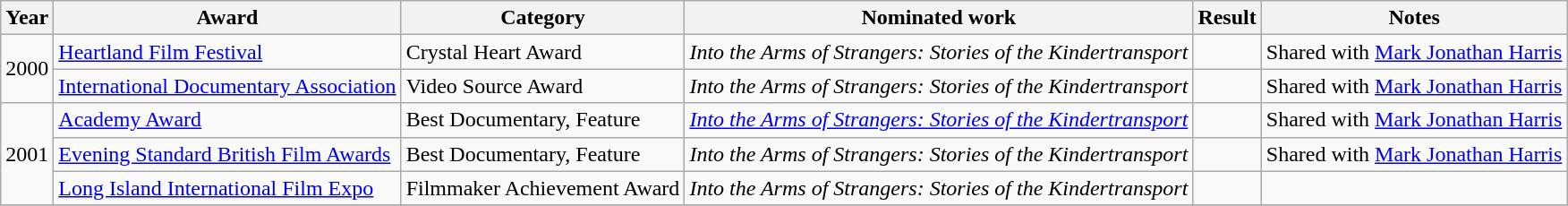<table class="wikitable sortable">
<tr>
<th>Year</th>
<th>Award</th>
<th>Category</th>
<th>Nominated work</th>
<th>Result</th>
<th class=unsortable>Notes</th>
</tr>
<tr>
<td rowspan=2>2000</td>
<td><a href='#'>Heartland Film Festival</a></td>
<td>Crystal Heart Award</td>
<td><em>Into the Arms of Strangers: Stories of the Kindertransport</em></td>
<td></td>
<td>Shared with <a href='#'>Mark Jonathan Harris</a></td>
</tr>
<tr>
<td><a href='#'>International Documentary Association</a></td>
<td>Video Source Award</td>
<td><em>Into the Arms of Strangers: Stories of the Kindertransport</em></td>
<td></td>
<td>Shared with <a href='#'>Mark Jonathan Harris</a></td>
</tr>
<tr>
<td rowspan=3>2001</td>
<td><a href='#'>Academy Award</a></td>
<td>Best Documentary, Feature</td>
<td><em><a href='#'>Into the Arms of Strangers: Stories of the Kindertransport</a></em></td>
<td></td>
<td>Shared with <a href='#'>Mark Jonathan Harris</a></td>
</tr>
<tr>
<td><a href='#'>Evening Standard British Film Awards</a></td>
<td>Best Documentary, Feature</td>
<td><em>Into the Arms of Strangers: Stories of the Kindertransport</em></td>
<td></td>
<td>Shared with <a href='#'>Mark Jonathan Harris</a></td>
</tr>
<tr>
<td><a href='#'>Long Island International Film Expo</a></td>
<td>Filmmaker Achievement Award</td>
<td><em>Into the Arms of Strangers: Stories of the Kindertransport</em></td>
<td></td>
<td></td>
</tr>
<tr>
</tr>
</table>
